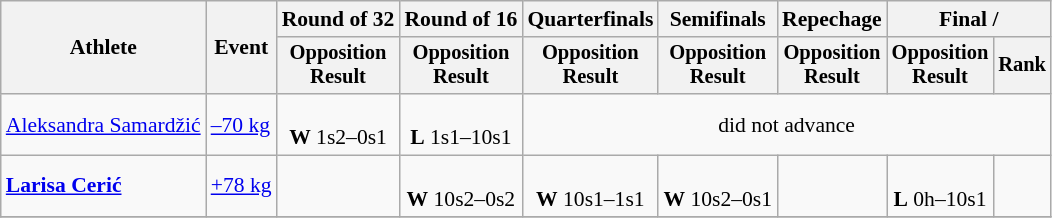<table class="wikitable" style="text-align:center; font-size:90%">
<tr>
<th rowspan=2>Athlete</th>
<th rowspan=2>Event</th>
<th>Round of 32</th>
<th>Round of 16</th>
<th>Quarterfinals</th>
<th>Semifinals</th>
<th>Repechage</th>
<th colspan=2>Final / </th>
</tr>
<tr style="font-size:95%">
<th>Opposition<br>Result</th>
<th>Opposition<br>Result</th>
<th>Opposition<br>Result</th>
<th>Opposition<br>Result</th>
<th>Opposition<br>Result</th>
<th>Opposition<br>Result</th>
<th>Rank</th>
</tr>
<tr>
<td align=left><a href='#'>Aleksandra Samardžić</a></td>
<td align=left><a href='#'>–70 kg</a></td>
<td><br><strong>W</strong> 1s2–0s1</td>
<td><br><strong>L</strong> 1s1–10s1</td>
<td colspan=5>did not advance</td>
</tr>
<tr>
<td align=left><strong><a href='#'>Larisa Cerić</a></strong></td>
<td align=left><a href='#'>+78 kg</a></td>
<td></td>
<td><br><strong>W</strong> 10s2–0s2</td>
<td><br><strong>W</strong> 10s1–1s1</td>
<td><br><strong>W</strong> 10s2–0s1</td>
<td></td>
<td><br><strong>L</strong> 0h–10s1</td>
<td></td>
</tr>
<tr>
</tr>
</table>
